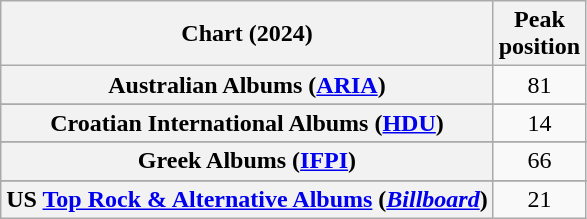<table class="wikitable sortable plainrowheaders" style="text-align:center">
<tr>
<th scope="col">Chart (2024)</th>
<th scope="col">Peak<br>position</th>
</tr>
<tr>
<th scope="row">Australian Albums (<a href='#'>ARIA</a>)</th>
<td>81</td>
</tr>
<tr>
</tr>
<tr>
</tr>
<tr>
</tr>
<tr>
<th scope="row">Croatian International Albums (<a href='#'>HDU</a>)</th>
<td>14</td>
</tr>
<tr>
</tr>
<tr>
</tr>
<tr>
<th scope="row">Greek Albums (<a href='#'>IFPI</a>)</th>
<td>66</td>
</tr>
<tr>
</tr>
<tr>
</tr>
<tr>
</tr>
<tr>
</tr>
<tr>
</tr>
<tr>
</tr>
<tr>
</tr>
<tr>
<th scope="row">US <a href='#'>Top Rock & Alternative Albums</a> (<em><a href='#'>Billboard</a></em>)</th>
<td>21</td>
</tr>
</table>
